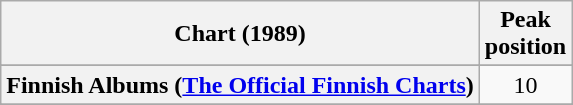<table class="wikitable sortable plainrowheaders" style="text-align:center">
<tr>
<th scope="col">Chart (1989)</th>
<th scope="col">Peak<br> position</th>
</tr>
<tr>
</tr>
<tr>
<th scope="row">Finnish Albums (<a href='#'>The Official Finnish Charts</a>)</th>
<td align="center">10</td>
</tr>
<tr>
</tr>
<tr>
</tr>
<tr>
</tr>
<tr>
</tr>
</table>
